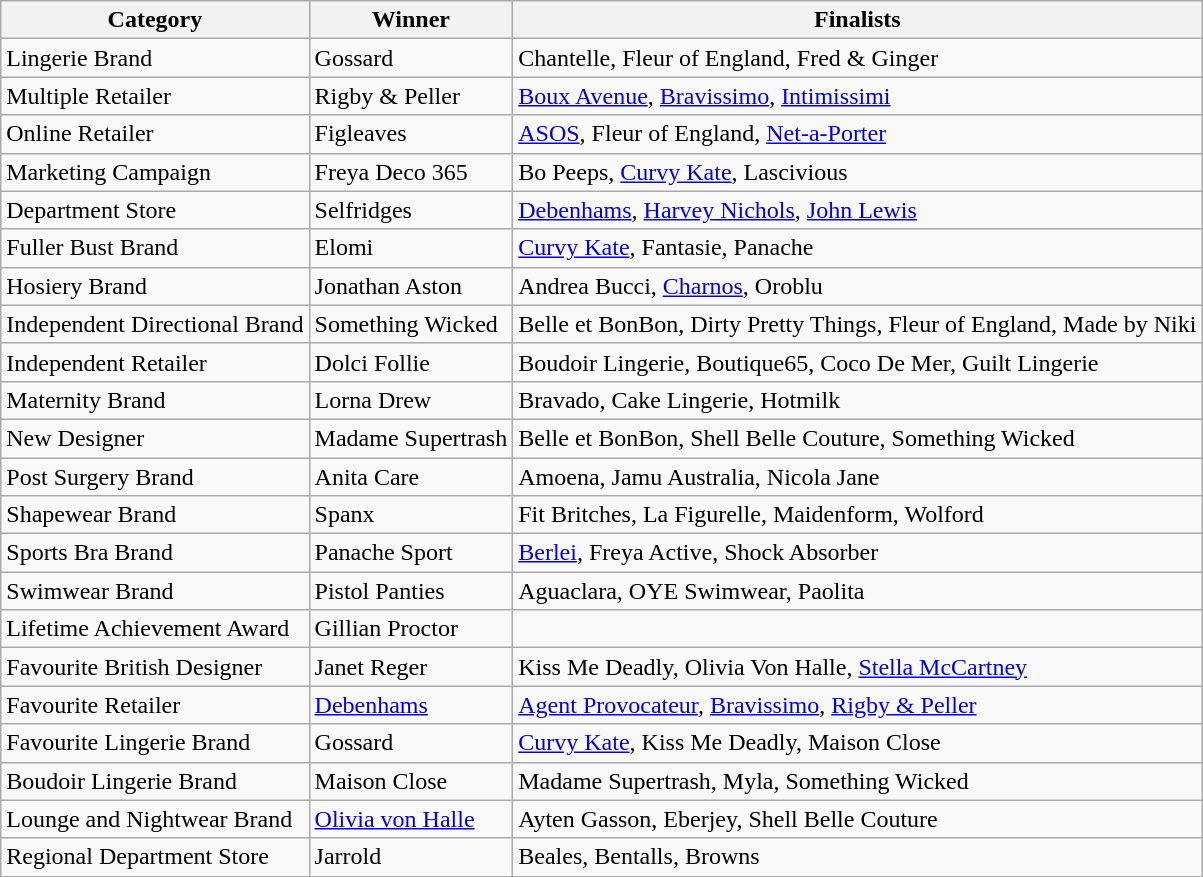<table class=wikitable>
<tr>
<th>Category</th>
<th>Winner</th>
<th>Finalists</th>
</tr>
<tr>
<td>Lingerie Brand</td>
<td>Gossard</td>
<td>Chantelle, Fleur of England, Fred & Ginger</td>
</tr>
<tr>
<td>Multiple Retailer</td>
<td>Rigby & Peller</td>
<td><a href='#'>Boux Avenue</a>, <a href='#'>Bravissimo</a>, <a href='#'>Intimissimi</a></td>
</tr>
<tr>
<td>Online Retailer</td>
<td>Figleaves</td>
<td><a href='#'>ASOS</a>, Fleur of England, <a href='#'>Net-a-Porter</a></td>
</tr>
<tr>
<td>Marketing Campaign</td>
<td>Freya Deco 365</td>
<td>Bo Peeps, <a href='#'>Curvy Kate</a>, Lascivious</td>
</tr>
<tr>
<td>Department Store</td>
<td>Selfridges</td>
<td><a href='#'>Debenhams</a>, <a href='#'>Harvey Nichols</a>, <a href='#'>John Lewis</a></td>
</tr>
<tr>
<td>Fuller Bust Brand</td>
<td>Elomi</td>
<td><a href='#'>Curvy Kate</a>, Fantasie, Panache</td>
</tr>
<tr>
<td>Hosiery Brand</td>
<td>Jonathan Aston</td>
<td>Andrea Bucci, <a href='#'>Charnos</a>, Oroblu</td>
</tr>
<tr>
<td>Independent Directional Brand</td>
<td>Something Wicked</td>
<td>Belle et BonBon, Dirty Pretty Things, Fleur of England, Made by Niki</td>
</tr>
<tr>
<td>Independent Retailer</td>
<td>Dolci Follie</td>
<td>Boudoir Lingerie, Boutique65, Coco De Mer, Guilt Lingerie</td>
</tr>
<tr>
<td>Maternity Brand</td>
<td>Lorna Drew</td>
<td>Bravado, Cake Lingerie, Hotmilk</td>
</tr>
<tr>
<td>New Designer</td>
<td>Madame Supertrash</td>
<td>Belle et BonBon, Shell Belle Couture, Something Wicked</td>
</tr>
<tr>
<td>Post Surgery Brand</td>
<td>Anita Care</td>
<td>Amoena, Jamu Australia, Nicola Jane</td>
</tr>
<tr>
<td>Shapewear Brand</td>
<td>Spanx</td>
<td>Fit Britches, La Figurelle, Maidenform, Wolford</td>
</tr>
<tr>
<td>Sports Bra Brand</td>
<td>Panache Sport</td>
<td><a href='#'>Berlei</a>, Freya Active, Shock Absorber</td>
</tr>
<tr>
<td>Swimwear Brand</td>
<td>Pistol Panties</td>
<td>Aguaclara, OYE Swimwear, Paolita</td>
</tr>
<tr>
<td>Lifetime Achievement Award</td>
<td>Gillian Proctor</td>
<td></td>
</tr>
<tr>
<td>Favourite British Designer</td>
<td>Janet Reger</td>
<td>Kiss Me Deadly, Olivia Von Halle, <a href='#'>Stella McCartney</a></td>
</tr>
<tr>
<td>Favourite Retailer</td>
<td><a href='#'>Debenhams</a></td>
<td><a href='#'>Agent Provocateur</a>, <a href='#'>Bravissimo</a>, <a href='#'>Rigby & Peller</a></td>
</tr>
<tr>
<td>Favourite Lingerie Brand</td>
<td>Gossard</td>
<td><a href='#'>Curvy Kate</a>, Kiss Me Deadly, Maison Close</td>
</tr>
<tr>
<td>Boudoir Lingerie Brand</td>
<td>Maison Close</td>
<td>Madame Supertrash, Myla, Something Wicked</td>
</tr>
<tr>
<td>Lounge and Nightwear Brand</td>
<td><a href='#'>Olivia von Halle</a></td>
<td>Ayten Gasson, Eberjey, Shell Belle Couture</td>
</tr>
<tr>
<td>Regional Department Store</td>
<td>Jarrold</td>
<td>Beales, Bentalls, Browns</td>
</tr>
</table>
